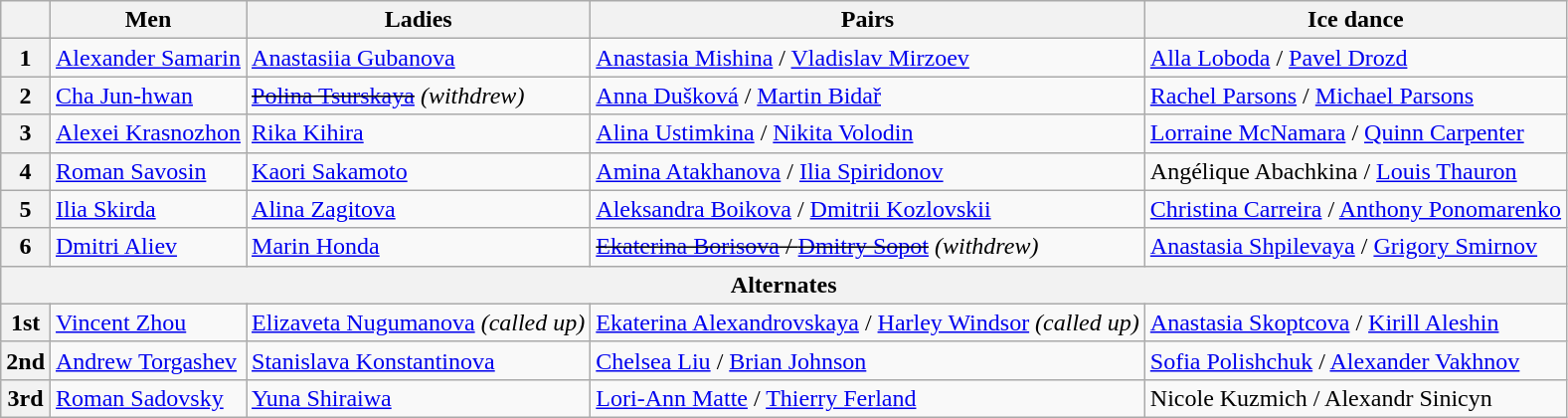<table class="wikitable">
<tr>
<th></th>
<th>Men</th>
<th>Ladies</th>
<th>Pairs</th>
<th>Ice dance</th>
</tr>
<tr>
<th>1</th>
<td> <a href='#'>Alexander Samarin</a></td>
<td> <a href='#'>Anastasiia Gubanova</a></td>
<td> <a href='#'>Anastasia Mishina</a> / <a href='#'>Vladislav Mirzoev</a></td>
<td> <a href='#'>Alla Loboda</a> / <a href='#'>Pavel Drozd</a></td>
</tr>
<tr>
<th>2</th>
<td> <a href='#'>Cha Jun-hwan</a></td>
<td> <s><a href='#'>Polina Tsurskaya</a></s> <em>(withdrew)</em></td>
<td> <a href='#'>Anna Dušková</a> / <a href='#'>Martin Bidař</a></td>
<td> <a href='#'>Rachel Parsons</a> / <a href='#'>Michael Parsons</a></td>
</tr>
<tr>
<th>3</th>
<td> <a href='#'>Alexei Krasnozhon</a></td>
<td> <a href='#'>Rika Kihira</a></td>
<td> <a href='#'>Alina Ustimkina</a> / <a href='#'>Nikita Volodin</a></td>
<td> <a href='#'>Lorraine McNamara</a> / <a href='#'>Quinn Carpenter</a></td>
</tr>
<tr>
<th>4</th>
<td> <a href='#'>Roman Savosin</a></td>
<td> <a href='#'>Kaori Sakamoto</a></td>
<td> <a href='#'>Amina Atakhanova</a> / <a href='#'>Ilia Spiridonov</a></td>
<td> Angélique Abachkina / <a href='#'>Louis Thauron</a></td>
</tr>
<tr>
<th>5</th>
<td> <a href='#'>Ilia Skirda</a></td>
<td> <a href='#'>Alina Zagitova</a></td>
<td> <a href='#'>Aleksandra Boikova</a> / <a href='#'>Dmitrii Kozlovskii</a></td>
<td> <a href='#'>Christina Carreira</a> / <a href='#'>Anthony Ponomarenko</a></td>
</tr>
<tr>
<th>6</th>
<td> <a href='#'>Dmitri Aliev</a></td>
<td> <a href='#'>Marin Honda</a></td>
<td> <s><a href='#'>Ekaterina Borisova</a> / <a href='#'>Dmitry Sopot</a></s> <em>(withdrew)</em></td>
<td> <a href='#'>Anastasia Shpilevaya</a> / <a href='#'>Grigory Smirnov</a></td>
</tr>
<tr>
<th colspan=5 align=center>Alternates</th>
</tr>
<tr>
<th>1st</th>
<td> <a href='#'>Vincent Zhou</a></td>
<td> <a href='#'>Elizaveta Nugumanova</a> <em>(called up)</em></td>
<td> <a href='#'>Ekaterina Alexandrovskaya</a> / <a href='#'>Harley Windsor</a> <em>(called up)</em></td>
<td> <a href='#'>Anastasia Skoptcova</a> / <a href='#'>Kirill Aleshin</a></td>
</tr>
<tr>
<th>2nd</th>
<td> <a href='#'>Andrew Torgashev</a></td>
<td> <a href='#'>Stanislava Konstantinova</a></td>
<td> <a href='#'>Chelsea Liu</a> / <a href='#'>Brian Johnson</a></td>
<td> <a href='#'>Sofia Polishchuk</a> / <a href='#'>Alexander Vakhnov</a></td>
</tr>
<tr>
<th>3rd</th>
<td> <a href='#'>Roman Sadovsky</a></td>
<td> <a href='#'>Yuna Shiraiwa</a></td>
<td> <a href='#'>Lori-Ann Matte</a> / <a href='#'>Thierry Ferland</a></td>
<td> Nicole Kuzmich / Alexandr Sinicyn</td>
</tr>
</table>
